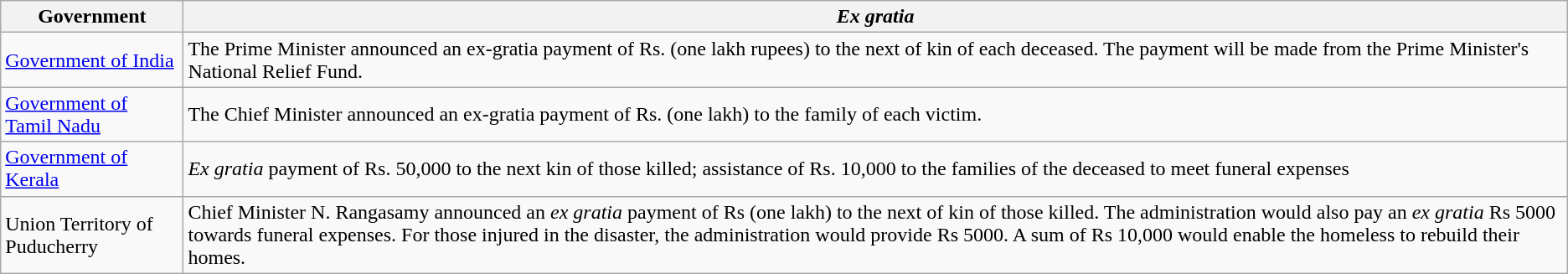<table class="wikitable">
<tr>
<th>Government</th>
<th><em>Ex gratia</em></th>
</tr>
<tr>
<td><a href='#'>Government of India</a></td>
<td>The Prime Minister announced an ex-gratia payment of Rs.  (one lakh rupees) to the next of kin of each deceased. The payment will be made from the Prime Minister's National Relief Fund.</td>
</tr>
<tr>
<td><a href='#'>Government of Tamil Nadu</a></td>
<td>The Chief Minister announced an ex-gratia payment of Rs.  (one lakh) to the family of each victim.</td>
</tr>
<tr>
<td><a href='#'>Government of Kerala</a></td>
<td><em>Ex gratia</em> payment of Rs. 50,000 to the next kin of those killed; assistance of Rs. 10,000 to the families of the deceased to meet funeral expenses</td>
</tr>
<tr>
<td>Union Territory of Puducherry</td>
<td>Chief Minister N. Rangasamy announced an <em>ex gratia</em> payment of Rs  (one lakh) to the next of kin of those killed. The administration would also pay an <em>ex gratia</em> Rs 5000 towards funeral expenses. For those injured in the disaster, the administration would provide Rs 5000. A sum of Rs 10,000 would enable the homeless to rebuild their homes.</td>
</tr>
</table>
